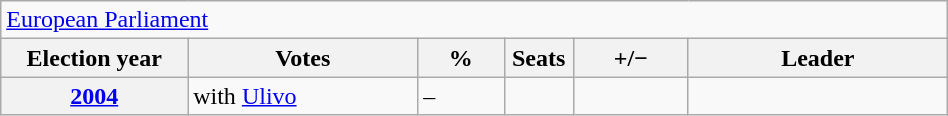<table class=wikitable style="width:50%; border:1px #AAAAFF solid">
<tr>
<td colspan=6><a href='#'>European Parliament</a></td>
</tr>
<tr>
<th width=13%>Election year</th>
<th width=16%>Votes</th>
<th width=6%>%</th>
<th width=1%>Seats</th>
<th width=8%>+/−</th>
<th width=18%>Leader</th>
</tr>
<tr>
<th><a href='#'>2004</a></th>
<td>with <a href='#'>Ulivo</a></td>
<td>–</td>
<td></td>
<td></td>
<td></td>
</tr>
</table>
